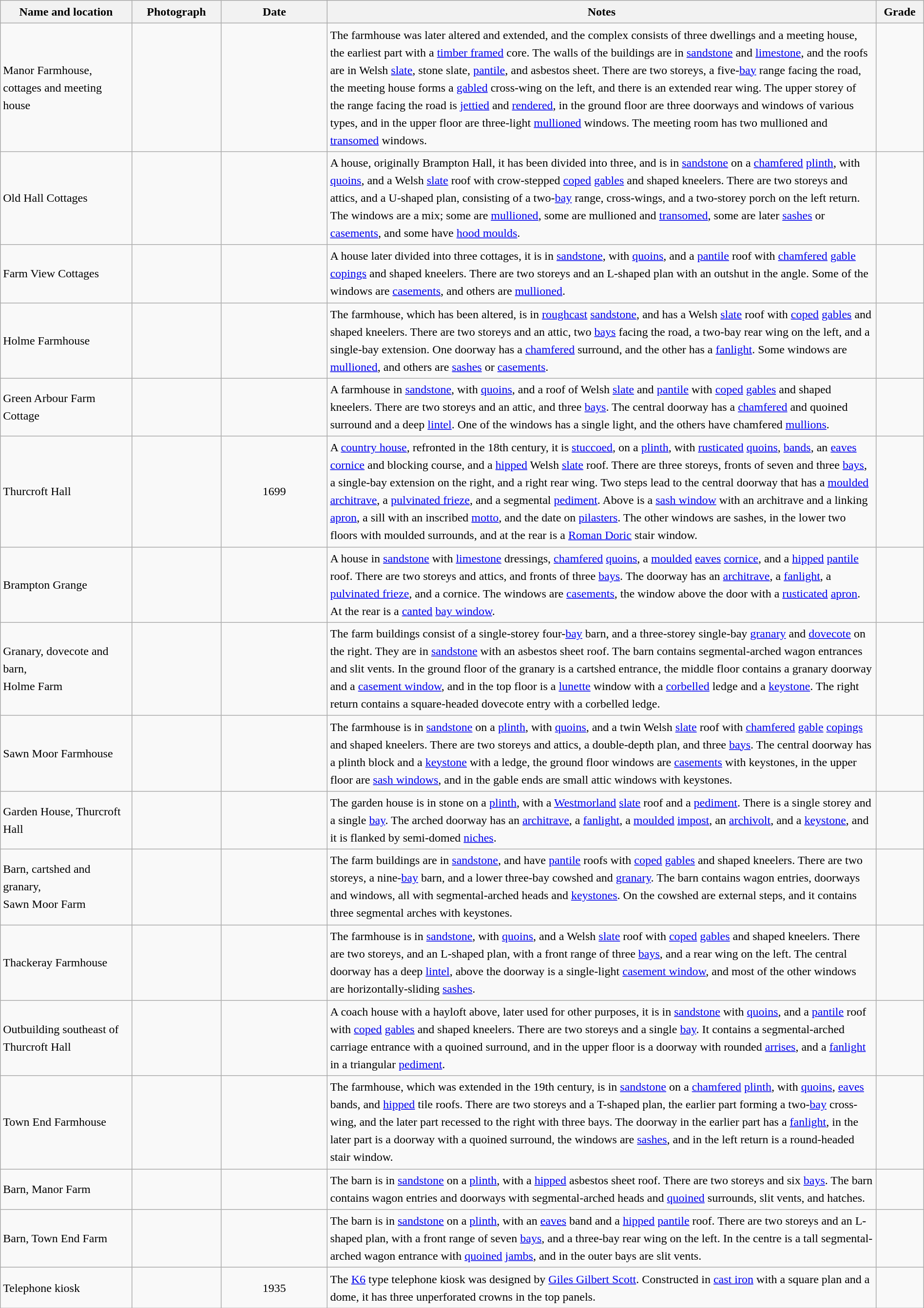<table class="wikitable sortable plainrowheaders" style="width:100%; border:0; text-align:left; line-height:150%;">
<tr>
<th scope="col"  style="width:150px">Name and location</th>
<th scope="col"  style="width:100px" class="unsortable">Photograph</th>
<th scope="col"  style="width:120px">Date</th>
<th scope="col"  style="width:650px" class="unsortable">Notes</th>
<th scope="col"  style="width:50px">Grade</th>
</tr>
<tr>
<td>Manor Farmhouse, cottages and meeting house<br><small></small></td>
<td></td>
<td align="center"></td>
<td>The farmhouse was later altered and extended, and the complex consists of three dwellings and a meeting house, the earliest part with a <a href='#'>timber framed</a> core. The walls of the buildings are in <a href='#'>sandstone</a> and <a href='#'>limestone</a>, and the roofs are in Welsh <a href='#'>slate</a>, stone slate, <a href='#'>pantile</a>, and asbestos sheet. There are two storeys, a five-<a href='#'>bay</a> range facing the road, the meeting house forms a <a href='#'>gabled</a> cross-wing on the left, and there is an extended rear wing. The upper storey of the range facing the road is <a href='#'>jettied</a> and <a href='#'>rendered</a>, in the ground floor are three doorways and windows of various types, and in the upper floor are three-light <a href='#'>mullioned</a> windows. The meeting room has two mullioned and <a href='#'>transomed</a> windows.</td>
<td align="center" ></td>
</tr>
<tr>
<td>Old Hall Cottages<br><small></small></td>
<td></td>
<td align="center"></td>
<td>A house, originally Brampton Hall, it has been divided into three, and is in <a href='#'>sandstone</a> on a <a href='#'>chamfered</a> <a href='#'>plinth</a>, with <a href='#'>quoins</a>, and a Welsh <a href='#'>slate</a> roof with crow-stepped <a href='#'>coped</a> <a href='#'>gables</a> and shaped kneelers. There are two storeys and attics, and a U-shaped plan, consisting of a two-<a href='#'>bay</a> range, cross-wings, and a two-storey porch on the left return. The windows are a mix; some are <a href='#'>mullioned</a>, some are mullioned and <a href='#'>transomed</a>, some are later <a href='#'>sashes</a> or <a href='#'>casements</a>, and some have <a href='#'>hood moulds</a>.</td>
<td align="center" ></td>
</tr>
<tr>
<td>Farm View Cottages<br><small></small></td>
<td></td>
<td align="center"></td>
<td>A house later divided into three cottages, it is in <a href='#'>sandstone</a>, with <a href='#'>quoins</a>, and a <a href='#'>pantile</a> roof with <a href='#'>chamfered</a> <a href='#'>gable</a> <a href='#'>copings</a> and shaped kneelers. There are two storeys and an L-shaped plan with an outshut in the angle. Some of the windows are <a href='#'>casements</a>, and others are <a href='#'>mullioned</a>.</td>
<td align="center" ></td>
</tr>
<tr>
<td>Holme Farmhouse<br><small></small></td>
<td></td>
<td align="center"></td>
<td>The farmhouse, which has been altered, is in <a href='#'>roughcast</a> <a href='#'>sandstone</a>, and has a Welsh <a href='#'>slate</a> roof with <a href='#'>coped</a> <a href='#'>gables</a> and shaped kneelers. There are two storeys and an attic, two <a href='#'>bays</a> facing the road, a two-bay rear wing on the left, and a single-bay extension. One doorway has a <a href='#'>chamfered</a> surround, and the other has a <a href='#'>fanlight</a>. Some windows are <a href='#'>mullioned</a>, and others are <a href='#'>sashes</a> or <a href='#'>casements</a>.</td>
<td align="center" ></td>
</tr>
<tr>
<td>Green Arbour Farm Cottage<br><small></small></td>
<td></td>
<td align="center"></td>
<td>A farmhouse in <a href='#'>sandstone</a>, with <a href='#'>quoins</a>, and a roof of Welsh <a href='#'>slate</a> and <a href='#'>pantile</a> with <a href='#'>coped</a> <a href='#'>gables</a> and shaped kneelers. There are two storeys and an attic, and three <a href='#'>bays</a>. The central doorway has a <a href='#'>chamfered</a> and quoined surround and a deep <a href='#'>lintel</a>. One of the windows has a single light, and the others have chamfered <a href='#'>mullions</a>.</td>
<td align="center" ></td>
</tr>
<tr>
<td>Thurcroft Hall<br><small></small></td>
<td></td>
<td align="center">1699</td>
<td>A <a href='#'>country house</a>, refronted in the 18th century, it is <a href='#'>stuccoed</a>, on a <a href='#'>plinth</a>, with <a href='#'>rusticated</a> <a href='#'>quoins</a>, <a href='#'>bands</a>, an <a href='#'>eaves</a> <a href='#'>cornice</a> and blocking course, and a <a href='#'>hipped</a> Welsh <a href='#'>slate</a> roof. There are three storeys, fronts of seven and three <a href='#'>bays</a>, a single-bay extension on the right, and a right rear wing. Two steps lead to the central doorway that has a <a href='#'>moulded</a> <a href='#'>architrave</a>, a <a href='#'>pulvinated frieze</a>, and a segmental <a href='#'>pediment</a>. Above is a <a href='#'>sash window</a> with an architrave and a linking <a href='#'>apron</a>, a sill with an inscribed <a href='#'>motto</a>, and the date on <a href='#'>pilasters</a>. The other windows are sashes, in the lower two floors with  moulded surrounds, and at the rear is a <a href='#'>Roman Doric</a> stair window.</td>
<td align="center" ></td>
</tr>
<tr>
<td>Brampton Grange<br><small></small></td>
<td></td>
<td align="center"></td>
<td>A house in <a href='#'>sandstone</a> with <a href='#'>limestone</a> dressings, <a href='#'>chamfered</a> <a href='#'>quoins</a>, a <a href='#'>moulded</a> <a href='#'>eaves</a> <a href='#'>cornice</a>, and a <a href='#'>hipped</a> <a href='#'>pantile</a> roof. There are two storeys and attics, and fronts of three <a href='#'>bays</a>. The doorway has an <a href='#'>architrave</a>, a <a href='#'>fanlight</a>, a <a href='#'>pulvinated frieze</a>, and a cornice. The windows are <a href='#'>casements</a>, the window above the door with a <a href='#'>rusticated</a> <a href='#'>apron</a>. At the rear is a <a href='#'>canted</a> <a href='#'>bay window</a>.</td>
<td align="center" ></td>
</tr>
<tr>
<td>Granary, dovecote and barn,<br>Holme Farm<br><small></small></td>
<td></td>
<td align="center"></td>
<td>The farm buildings consist of a single-storey four-<a href='#'>bay</a> barn, and a three-storey single-bay <a href='#'>granary</a> and <a href='#'>dovecote</a> on the right. They are in <a href='#'>sandstone</a> with an asbestos sheet roof. The barn contains segmental-arched wagon entrances and slit vents. In the ground floor of the granary is a cartshed entrance, the middle floor contains a granary doorway and a <a href='#'>casement window</a>, and in the top floor is a <a href='#'>lunette</a> window with a <a href='#'>corbelled</a> ledge and a <a href='#'>keystone</a>. The right return contains a square-headed dovecote entry with a corbelled ledge.</td>
<td align="center" ></td>
</tr>
<tr>
<td>Sawn Moor Farmhouse<br><small></small></td>
<td></td>
<td align="center"></td>
<td>The farmhouse is in <a href='#'>sandstone</a> on a <a href='#'>plinth</a>, with <a href='#'>quoins</a>, and a twin Welsh <a href='#'>slate</a> roof with <a href='#'>chamfered</a> <a href='#'>gable</a> <a href='#'>copings</a> and shaped kneelers. There are two storeys and attics, a double-depth plan, and three <a href='#'>bays</a>. The central doorway has a plinth block and a <a href='#'>keystone</a> with a ledge, the ground floor windows are <a href='#'>casements</a> with keystones, in the upper floor are <a href='#'>sash windows</a>, and in the gable ends are small attic windows with keystones.</td>
<td align="center" ></td>
</tr>
<tr>
<td>Garden House, Thurcroft Hall<br><small></small></td>
<td></td>
<td align="center"></td>
<td>The garden house is in stone on a <a href='#'>plinth</a>, with a <a href='#'>Westmorland</a> <a href='#'>slate</a> roof and a <a href='#'>pediment</a>. There is a single storey and a single <a href='#'>bay</a>. The arched doorway has an <a href='#'>architrave</a>, a <a href='#'>fanlight</a>, a <a href='#'>moulded</a> <a href='#'>impost</a>, an <a href='#'>archivolt</a>, and a <a href='#'>keystone</a>, and it is flanked by semi-domed <a href='#'>niches</a>.</td>
<td align="center" ></td>
</tr>
<tr>
<td>Barn, cartshed and granary,<br>Sawn Moor Farm<br><small></small></td>
<td></td>
<td align="center"></td>
<td>The farm buildings are in <a href='#'>sandstone</a>, and have <a href='#'>pantile</a> roofs with <a href='#'>coped</a> <a href='#'>gables</a> and shaped kneelers. There are two storeys, a nine-<a href='#'>bay</a> barn, and a lower three-bay cowshed and <a href='#'>granary</a>. The barn contains wagon entries, doorways and windows, all with segmental-arched heads and <a href='#'>keystones</a>. On the cowshed are external steps, and it contains three segmental arches with keystones.</td>
<td align="center" ></td>
</tr>
<tr>
<td>Thackeray Farmhouse<br><small></small></td>
<td></td>
<td align="center"></td>
<td>The farmhouse is in <a href='#'>sandstone</a>, with <a href='#'>quoins</a>, and a Welsh <a href='#'>slate</a> roof with <a href='#'>coped</a> <a href='#'>gables</a> and shaped kneelers. There are two storeys, and an L-shaped plan, with a front range of three <a href='#'>bays</a>, and a rear wing on the left. The central doorway has a deep <a href='#'>lintel</a>, above the doorway is a single-light <a href='#'>casement window</a>, and most of the other windows are horizontally-sliding <a href='#'>sashes</a>.</td>
<td align="center" ></td>
</tr>
<tr>
<td>Outbuilding southeast of Thurcroft Hall<br><small></small></td>
<td></td>
<td align="center"></td>
<td>A coach house with a hayloft above, later used for other purposes, it is in <a href='#'>sandstone</a> with <a href='#'>quoins</a>, and a <a href='#'>pantile</a> roof with <a href='#'>coped</a> <a href='#'>gables</a> and shaped kneelers. There are two storeys and a single <a href='#'>bay</a>. It contains a segmental-arched carriage entrance with a quoined surround, and in the upper floor is a doorway with rounded <a href='#'>arrises</a>, and a <a href='#'>fanlight</a> in a triangular <a href='#'>pediment</a>.</td>
<td align="center" ></td>
</tr>
<tr>
<td>Town End Farmhouse<br><small></small></td>
<td></td>
<td align="center"></td>
<td>The  farmhouse, which was extended in the 19th century, is in <a href='#'>sandstone</a> on a <a href='#'>chamfered</a> <a href='#'>plinth</a>, with <a href='#'>quoins</a>, <a href='#'>eaves</a> bands, and <a href='#'>hipped</a> tile roofs. There are two storeys and a T-shaped plan, the earlier part forming a two-<a href='#'>bay</a> cross-wing, and the later part recessed to the right with three bays. The doorway in the earlier part has a <a href='#'>fanlight</a>, in the later part is a doorway with a quoined surround, the windows are <a href='#'>sashes</a>, and in the left return is a round-headed stair window.</td>
<td align="center" ></td>
</tr>
<tr>
<td>Barn, Manor Farm<br><small></small></td>
<td></td>
<td align="center"></td>
<td>The barn is in <a href='#'>sandstone</a> on a <a href='#'>plinth</a>, with a <a href='#'>hipped</a> asbestos sheet roof. There are two storeys and six <a href='#'>bays</a>. The barn contains wagon entries and doorways with segmental-arched heads and <a href='#'>quoined</a> surrounds, slit vents, and hatches.</td>
<td align="center" ></td>
</tr>
<tr>
<td>Barn, Town End Farm<br><small></small></td>
<td></td>
<td align="center"></td>
<td>The barn is in <a href='#'>sandstone</a> on a <a href='#'>plinth</a>, with an <a href='#'>eaves</a> band and a <a href='#'>hipped</a> <a href='#'>pantile</a> roof. There are two storeys and an L-shaped plan, with a front range of seven <a href='#'>bays</a>, and a three-bay rear wing on the left. In the centre is a tall segmental-arched wagon entrance with <a href='#'>quoined</a> <a href='#'>jambs</a>, and in the outer bays are slit vents.</td>
<td align="center" ></td>
</tr>
<tr>
<td>Telephone kiosk<br><small></small></td>
<td></td>
<td align="center">1935</td>
<td>The <a href='#'>K6</a> type telephone kiosk was designed by <a href='#'>Giles Gilbert Scott</a>. Constructed in <a href='#'>cast iron</a> with a square plan and a dome, it has three unperforated crowns in the top panels.</td>
<td align="center" ></td>
</tr>
<tr>
</tr>
</table>
